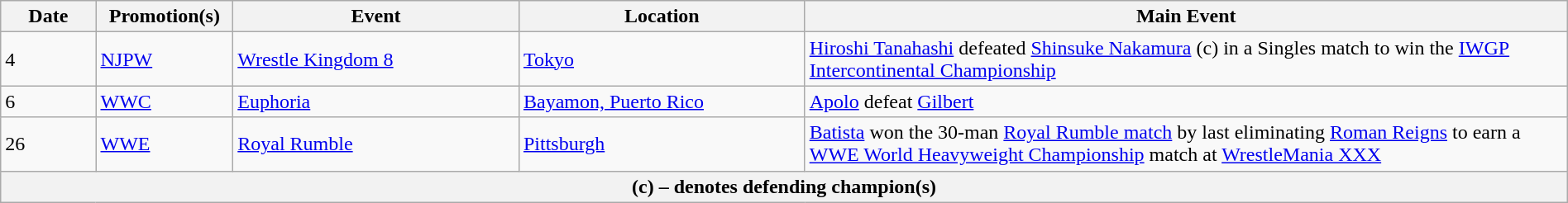<table class="wikitable" style="width:100%;">
<tr>
<th width=5%>Date</th>
<th width=5%>Promotion(s)</th>
<th width=15%>Event</th>
<th width=15%>Location</th>
<th width=40%>Main Event</th>
</tr>
<tr>
<td>4</td>
<td><a href='#'>NJPW</a></td>
<td><a href='#'>Wrestle Kingdom 8</a></td>
<td><a href='#'>Tokyo</a></td>
<td><a href='#'>Hiroshi Tanahashi</a> defeated <a href='#'>Shinsuke Nakamura</a> (c) in a Singles match to win the <a href='#'>IWGP Intercontinental Championship</a></td>
</tr>
<tr>
<td>6</td>
<td><a href='#'>WWC</a></td>
<td><a href='#'>Euphoria</a></td>
<td><a href='#'>Bayamon, Puerto Rico</a></td>
<td><a href='#'>Apolo</a> defeat <a href='#'>Gilbert</a></td>
</tr>
<tr>
<td>26</td>
<td><a href='#'>WWE</a></td>
<td><a href='#'>Royal Rumble</a></td>
<td><a href='#'>Pittsburgh</a></td>
<td><a href='#'>Batista</a> won the 30-man <a href='#'>Royal Rumble match</a> by last eliminating <a href='#'>Roman Reigns</a> to earn a <a href='#'>WWE World Heavyweight Championship</a> match at <a href='#'>WrestleMania XXX</a></td>
</tr>
<tr>
<th colspan="6">(c) – denotes defending champion(s)</th>
</tr>
</table>
